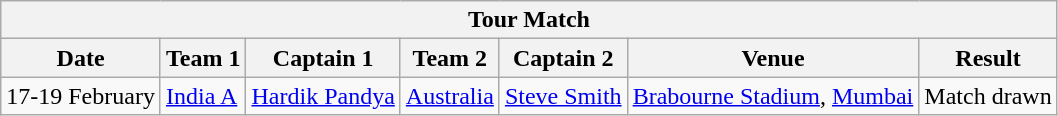<table class="wikitable">
<tr>
<th colspan="7">Tour Match</th>
</tr>
<tr>
<th>Date</th>
<th>Team 1</th>
<th>Captain 1</th>
<th>Team 2</th>
<th>Captain 2</th>
<th>Venue</th>
<th>Result</th>
</tr>
<tr>
<td>17-19 February</td>
<td><a href='#'>India A</a></td>
<td><a href='#'>Hardik Pandya</a></td>
<td><a href='#'>Australia</a></td>
<td><a href='#'>Steve Smith</a></td>
<td><a href='#'>Brabourne Stadium</a>, <a href='#'>Mumbai</a></td>
<td>Match drawn</td>
</tr>
</table>
